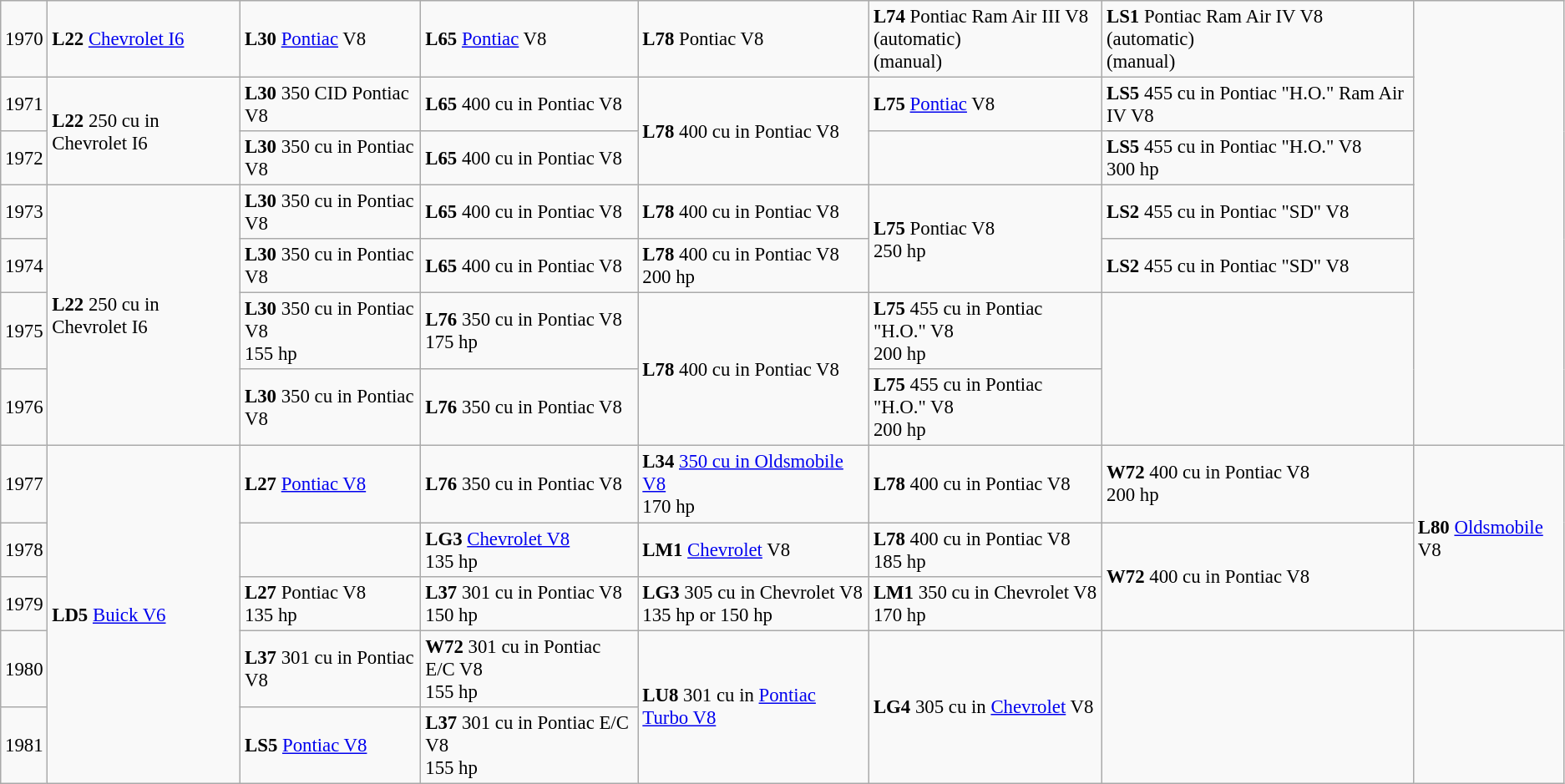<table class="wikitable" style="font-size:95%;">
<tr>
<td>1970</td>
<td><strong>L22</strong>  <a href='#'>Chevrolet I6</a><br></td>
<td><strong>L30</strong>  <a href='#'>Pontiac</a> V8<br></td>
<td><strong>L65</strong>  <a href='#'>Pontiac</a> V8<br></td>
<td><strong>L78</strong>  Pontiac V8<br></td>
<td><strong>L74</strong>  Pontiac Ram Air III V8<br> (automatic)<br> (manual)</td>
<td><strong>LS1</strong>  Pontiac Ram Air IV V8<br> (automatic)<br> (manual)</td>
</tr>
<tr>
<td>1971<br></td>
<td rowspan=2><strong>L22</strong> 250 cu in Chevrolet I6<br></td>
<td><strong>L30</strong> 350 CID Pontiac V8<br></td>
<td><strong>L65</strong> 400 cu in Pontiac V8<br></td>
<td rowspan=2><strong>L78</strong> 400 cu in Pontiac V8<br></td>
<td><strong>L75</strong>  <a href='#'>Pontiac</a> V8<br></td>
<td><strong>LS5</strong> 455 cu in Pontiac "H.O." Ram Air IV V8<br></td>
</tr>
<tr>
<td>1972</td>
<td><strong>L30</strong> 350 cu in Pontiac V8<br></td>
<td><strong>L65</strong> 400 cu in Pontiac V8<br></td>
<td></td>
<td><strong>LS5</strong> 455 cu in Pontiac "H.O." V8<br>300 hp</td>
</tr>
<tr>
<td>1973</td>
<td rowspan=4><strong>L22</strong> 250 cu in Chevrolet I6<br></td>
<td><strong>L30</strong> 350 cu in Pontiac V8<br></td>
<td><strong>L65</strong> 400 cu in Pontiac V8<br></td>
<td><strong>L78</strong> 400 cu in Pontiac V8<br></td>
<td rowspan=2><strong>L75</strong>  Pontiac V8<br>250 hp</td>
<td><strong>LS2</strong> 455 cu in Pontiac "SD" V8<br></td>
</tr>
<tr>
<td>1974</td>
<td><strong>L30</strong> 350 cu in Pontiac V8<br></td>
<td><strong>L65</strong> 400 cu in Pontiac V8<br></td>
<td><strong>L78</strong> 400 cu in Pontiac V8<br>200 hp</td>
<td><strong>LS2</strong> 455 cu in Pontiac "SD" V8<br></td>
</tr>
<tr>
<td>1975</td>
<td><strong>L30</strong> 350 cu in Pontiac V8<br>155 hp</td>
<td><strong>L76</strong> 350 cu in Pontiac V8<br>175 hp</td>
<td rowspan=2><strong>L78</strong> 400 cu in Pontiac V8<br></td>
<td><strong>L75</strong> 455 cu in Pontiac "H.O." V8<br>200 hp</td>
<td rowspan=2></td>
</tr>
<tr>
<td>1976</td>
<td><strong>L30</strong> 350 cu in Pontiac V8<br></td>
<td><strong>L76</strong> 350 cu in Pontiac V8<br></td>
<td><strong>L75</strong> 455 cu in Pontiac "H.O." V8<br>200 hp</td>
</tr>
<tr>
<td>1977</td>
<td rowspan=5><strong>LD5</strong>  <a href='#'>Buick V6</a><br></td>
<td><strong>L27</strong> <a href='#'> Pontiac V8</a><br></td>
<td><strong>L76</strong> 350 cu in Pontiac V8<br></td>
<td><strong>L34</strong> <a href='#'>350 cu in Oldsmobile V8</a><br>170 hp</td>
<td><strong>L78</strong> 400 cu in Pontiac V8<br></td>
<td><strong>W72</strong> 400 cu in Pontiac V8<br>200 hp</td>
<td rowspan=3><strong>L80</strong>  <a href='#'>Oldsmobile</a> V8<br></td>
</tr>
<tr>
<td>1978</td>
<td></td>
<td><strong>LG3</strong>  <a href='#'>Chevrolet V8</a><br>135 hp</td>
<td><strong>LM1</strong>  <a href='#'>Chevrolet</a> V8<br></td>
<td><strong>L78</strong> 400 cu in Pontiac V8<br>185 hp</td>
<td rowspan=2><strong>W72</strong> 400 cu in Pontiac V8<br></td>
</tr>
<tr>
<td>1979</td>
<td><strong>L27</strong>  Pontiac V8<br>135 hp</td>
<td><strong>L37</strong> 301 cu in Pontiac V8<br>150 hp</td>
<td><strong>LG3</strong> 305 cu in Chevrolet V8<br>135 hp or 150 hp</td>
<td><strong>LM1</strong> 350 cu in Chevrolet V8<br>170 hp</td>
</tr>
<tr>
<td>1980</td>
<td><strong>L37</strong> 301 cu in Pontiac V8<br></td>
<td><strong>W72</strong> 301 cu in Pontiac E/C V8<br>155 hp</td>
<td rowspan=2><strong>LU8</strong> 301 cu in <a href='#'> Pontiac Turbo V8</a><br></td>
<td rowspan=2><strong>LG4</strong> 305 cu in <a href='#'>Chevrolet</a> V8<br></td>
<td rowspan=2></td>
</tr>
<tr>
<td>1981</td>
<td><strong>LS5</strong>  <a href='#'>Pontiac V8</a><br></td>
<td><strong>L37</strong> 301 cu in Pontiac E/C V8<br>155 hp</td>
</tr>
</table>
